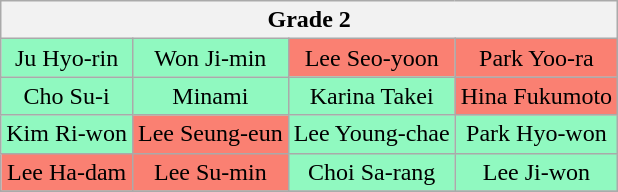<table class="wikitable collapsible collapsed" style="text-align:center">
<tr>
<th colspan=4>Grade 2</th>
</tr>
<tr>
<td style="background:#90F9C0;">Ju Hyo-rin</td>
<td style="background:#90F9C0;">Won Ji-min</td>
<td style="background:salmon;">Lee Seo-yoon</td>
<td style="background:salmon;">Park Yoo-ra</td>
</tr>
<tr>
<td style="background:#90F9C0;">Cho Su-i</td>
<td style="background:#90F9C0;">Minami</td>
<td style="background:#90F9C0;">Karina Takei</td>
<td style="background:salmon;">Hina Fukumoto</td>
</tr>
<tr>
<td style="background:#90F9C0;">Kim Ri-won</td>
<td style="background:salmon;">Lee Seung-eun</td>
<td style="background:#90F9C0;">Lee Young-chae</td>
<td style="background:#90F9C0;">Park Hyo-won</td>
</tr>
<tr>
<td style="background:salmon;">Lee Ha-dam</td>
<td style="background:salmon;">Lee Su-min</td>
<td style="background:#90F9C0;">Choi Sa-rang</td>
<td style="background:#90F9C0;">Lee Ji-won</td>
</tr>
<tr>
</tr>
</table>
